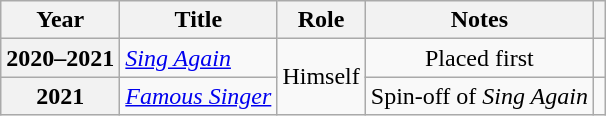<table class="wikitable plainrowheaders" style="text-align:center;">
<tr>
<th scope="col">Year</th>
<th scope="col">Title</th>
<th scope="col">Role</th>
<th scope="col">Notes</th>
<th scope="col" class="unsortable"></th>
</tr>
<tr>
<th scope="row">2020–2021</th>
<td style="text-align:left"><em><a href='#'>Sing Again</a></em></td>
<td rowspan="2">Himself</td>
<td>Placed first</td>
<td></td>
</tr>
<tr>
<th scope="row">2021</th>
<td style="text-align:left"><em><a href='#'>Famous Singer</a></em></td>
<td>Spin-off of <em>Sing Again</em></td>
<td></td>
</tr>
</table>
